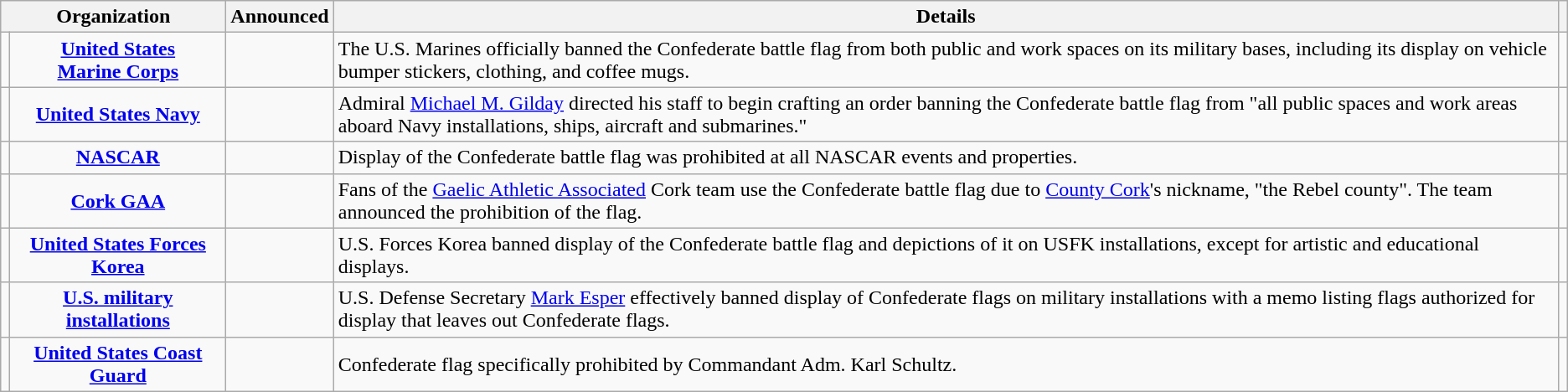<table class="wikitable sortable" style="text-align:left">
<tr>
<th colspan="2">Organization</th>
<th>Announced</th>
<th>Details</th>
<th class="unsortable"></th>
</tr>
<tr>
<td></td>
<td style="text-align: center; font-weight: bold"><a href='#'>United&nbsp;States Marine&nbsp;Corps</a></td>
<td></td>
<td>The U.S. Marines officially banned the Confederate battle flag from both public and work spaces on its military bases, including its display on vehicle bumper stickers, clothing, and coffee mugs.</td>
<td><br></td>
</tr>
<tr>
<td></td>
<td style="text-align: center; font-weight: bold"><a href='#'>United States Navy</a></td>
<td></td>
<td>Admiral <a href='#'>Michael M. Gilday</a> directed his staff to begin crafting an order banning the Confederate battle flag from "all public spaces and work areas aboard Navy installations, ships, aircraft and submarines."</td>
<td><br></td>
</tr>
<tr>
<td></td>
<td style="text-align: center; font-weight: bold"><a href='#'>NASCAR</a></td>
<td></td>
<td>Display of the Confederate battle flag was prohibited at all NASCAR events and properties.</td>
<td></td>
</tr>
<tr>
<td></td>
<td style="text-align: center; font-weight: bold"><a href='#'>Cork GAA</a></td>
<td></td>
<td>Fans of the <a href='#'>Gaelic Athletic Associated</a> Cork team use the Confederate battle flag due to <a href='#'>County Cork</a>'s nickname, "the Rebel county". The team announced the prohibition of the flag.</td>
<td></td>
</tr>
<tr>
<td></td>
<td style="text-align: center; font-weight: bold"><a href='#'>United States Forces Korea</a></td>
<td></td>
<td>U.S. Forces Korea banned display of the Confederate battle flag and depictions of it on USFK installations, except for artistic and educational displays.</td>
<td></td>
</tr>
<tr>
<td></td>
<td style="text-align: center; font-weight: bold"><a href='#'>U.S. military installations</a></td>
<td></td>
<td>U.S. Defense Secretary <a href='#'>Mark Esper</a> effectively banned display of Confederate flags on military installations with a memo listing flags authorized for display that leaves out Confederate flags.</td>
<td></td>
</tr>
<tr>
<td></td>
<td style="text-align: center; font-weight: bold"><a href='#'>United States Coast Guard</a></td>
<td></td>
<td>Confederate flag specifically prohibited by Commandant Adm. Karl Schultz.</td>
<td></td>
</tr>
</table>
